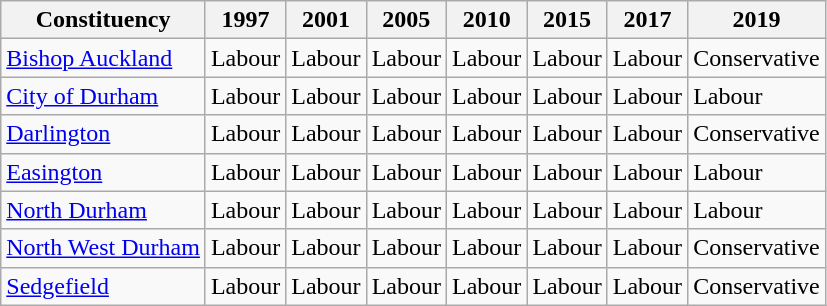<table class="wikitable">
<tr>
<th>Constituency</th>
<th>1997</th>
<th>2001</th>
<th>2005</th>
<th>2010</th>
<th>2015</th>
<th>2017</th>
<th>2019</th>
</tr>
<tr>
<td><a href='#'>Bishop Auckland</a></td>
<td bgcolor=>Labour</td>
<td bgcolor=>Labour</td>
<td bgcolor=>Labour</td>
<td bgcolor=>Labour</td>
<td bgcolor=>Labour</td>
<td bgcolor=>Labour</td>
<td bgcolor=>Conservative</td>
</tr>
<tr>
<td><a href='#'>City of Durham</a></td>
<td bgcolor=>Labour</td>
<td bgcolor=>Labour</td>
<td bgcolor=>Labour</td>
<td bgcolor=>Labour</td>
<td bgcolor=>Labour</td>
<td bgcolor=>Labour</td>
<td bgcolor=>Labour</td>
</tr>
<tr>
<td><a href='#'>Darlington</a></td>
<td bgcolor=>Labour</td>
<td bgcolor=>Labour</td>
<td bgcolor=>Labour</td>
<td bgcolor=>Labour</td>
<td bgcolor=>Labour</td>
<td bgcolor=>Labour</td>
<td bgcolor=>Conservative</td>
</tr>
<tr>
<td><a href='#'>Easington</a></td>
<td bgcolor=>Labour</td>
<td bgcolor=>Labour</td>
<td bgcolor=>Labour</td>
<td bgcolor=>Labour</td>
<td bgcolor=>Labour</td>
<td bgcolor=>Labour</td>
<td bgcolor=>Labour</td>
</tr>
<tr>
<td><a href='#'>North Durham</a></td>
<td bgcolor=>Labour</td>
<td bgcolor=>Labour</td>
<td bgcolor=>Labour</td>
<td bgcolor=>Labour</td>
<td bgcolor=>Labour</td>
<td bgcolor=>Labour</td>
<td bgcolor=>Labour</td>
</tr>
<tr>
<td><a href='#'>North West Durham</a></td>
<td bgcolor=>Labour</td>
<td bgcolor=>Labour</td>
<td bgcolor=>Labour</td>
<td bgcolor=>Labour</td>
<td bgcolor=>Labour</td>
<td bgcolor=>Labour</td>
<td bgcolor=>Conservative</td>
</tr>
<tr>
<td><a href='#'>Sedgefield</a></td>
<td bgcolor=>Labour</td>
<td bgcolor=>Labour</td>
<td bgcolor=>Labour</td>
<td bgcolor=>Labour</td>
<td bgcolor=>Labour</td>
<td bgcolor=>Labour</td>
<td bgcolor=>Conservative</td>
</tr>
</table>
